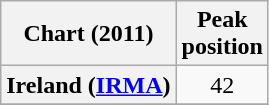<table class="wikitable sortable plainrowheaders" style="text-align:center">
<tr>
<th scope="col">Chart (2011)</th>
<th scope="col">Peak<br>position</th>
</tr>
<tr>
<th scope="row">Ireland (<a href='#'>IRMA</a>)</th>
<td>42</td>
</tr>
<tr>
</tr>
<tr>
</tr>
</table>
